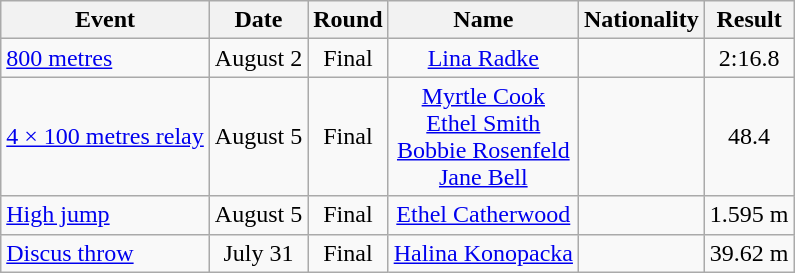<table class=wikitable style=text-align:center>
<tr>
<th>Event</th>
<th>Date</th>
<th>Round</th>
<th>Name</th>
<th>Nationality</th>
<th>Result</th>
</tr>
<tr>
<td align=left><a href='#'>800 metres</a></td>
<td>August 2</td>
<td>Final</td>
<td><a href='#'>Lina Radke</a></td>
<td align=left></td>
<td>2:16.8</td>
</tr>
<tr>
<td align=left><a href='#'>4 × 100 metres relay</a></td>
<td>August 5</td>
<td>Final</td>
<td><a href='#'>Myrtle Cook</a><br><a href='#'>Ethel Smith</a><br><a href='#'>Bobbie Rosenfeld</a><br><a href='#'>Jane Bell</a></td>
<td align=left></td>
<td>48.4</td>
</tr>
<tr>
<td align=left><a href='#'>High jump</a></td>
<td>August 5</td>
<td>Final</td>
<td><a href='#'>Ethel Catherwood</a></td>
<td align=left></td>
<td>1.595 m</td>
</tr>
<tr>
<td align=left><a href='#'>Discus throw</a></td>
<td>July 31</td>
<td>Final</td>
<td><a href='#'>Halina Konopacka</a></td>
<td align=left></td>
<td>39.62 m</td>
</tr>
</table>
